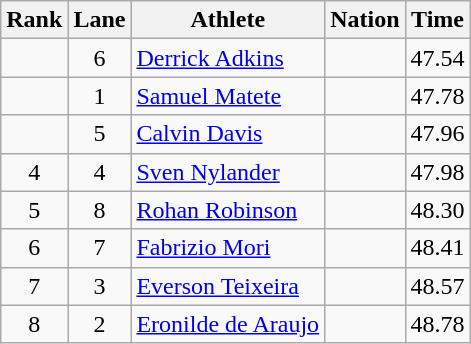<table class="wikitable sortable" style="text-align:center">
<tr>
<th>Rank</th>
<th>Lane</th>
<th>Athlete</th>
<th>Nation</th>
<th>Time</th>
</tr>
<tr>
<td></td>
<td>6</td>
<td align=left><a href='#'>Derrick Adkins</a></td>
<td align=left></td>
<td>47.54</td>
</tr>
<tr>
<td></td>
<td>1</td>
<td align=left><a href='#'>Samuel Matete</a></td>
<td align=left></td>
<td>47.78</td>
</tr>
<tr>
<td></td>
<td>5</td>
<td align=left><a href='#'>Calvin Davis</a></td>
<td align=left></td>
<td>47.96</td>
</tr>
<tr>
<td>4</td>
<td>4</td>
<td align=left><a href='#'>Sven Nylander</a></td>
<td align=left></td>
<td>47.98</td>
</tr>
<tr>
<td>5</td>
<td>8</td>
<td align=left><a href='#'>Rohan Robinson</a></td>
<td align=left></td>
<td>48.30</td>
</tr>
<tr>
<td>6</td>
<td>7</td>
<td align=left><a href='#'>Fabrizio Mori</a></td>
<td align=left></td>
<td>48.41</td>
</tr>
<tr>
<td>7</td>
<td>3</td>
<td align=left><a href='#'>Everson Teixeira</a></td>
<td align=left></td>
<td>48.57</td>
</tr>
<tr>
<td>8</td>
<td>2</td>
<td align=left><a href='#'>Eronilde de Araujo</a></td>
<td align=left></td>
<td>48.78</td>
</tr>
</table>
